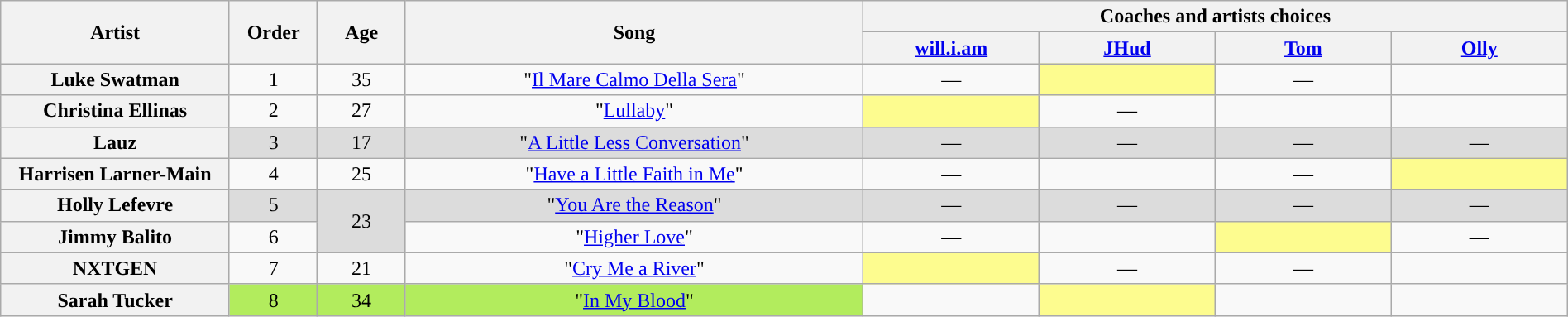<table class="wikitable" style="text-align:center; width:100%;">
<tr>
<th rowspan="2" scope="col" style="width:13%;">Artist</th>
<th rowspan="2" scope="col" style="width:05%;">Order</th>
<th rowspan="2" scope="col" style="width:05%;">Age</th>
<th rowspan="2" scope="col" style="width:26%;">Song</th>
<th colspan="4" style="width:40%;">Coaches and artists choices</th>
</tr>
<tr>
<th style="width:10%;"><a href='#'>will.i.am</a></th>
<th style="width:10%;"><a href='#'>JHud</a></th>
<th style="width:10%;"><a href='#'>Tom</a></th>
<th style="width:10%;"><a href='#'>Olly</a></th>
</tr>
<tr>
<th scope="row">Luke Swatman</th>
<td>1</td>
<td>35</td>
<td>"<a href='#'>Il Mare Calmo Della Sera</a>"</td>
<td>—</td>
<td style="background:#fdfc8f;"><strong></strong></td>
<td>—</td>
<td><strong></strong></td>
</tr>
<tr>
<th>Christina Ellinas</th>
<td>2</td>
<td>27</td>
<td>"<a href='#'>Lullaby</a>"</td>
<td style="background:#fdfc8f;"><strong></strong></td>
<td>—</td>
<td><strong></strong></td>
<td><strong></strong></td>
</tr>
<tr style="background:#DCDCDC;">
<th>Lauz</th>
<td>3</td>
<td>17</td>
<td>"<a href='#'>A Little Less Conversation</a>"</td>
<td>—</td>
<td>—</td>
<td>—</td>
<td>—</td>
</tr>
<tr>
<th>Harrisen Larner-Main</th>
<td>4</td>
<td>25</td>
<td>"<a href='#'>Have a Little Faith in Me</a>"</td>
<td>—</td>
<td><strong></strong></td>
<td>—</td>
<td style="background:#fdfc8f;"><strong></strong></td>
</tr>
<tr style="background:#DCDCDC;">
<th>Holly Lefevre</th>
<td>5</td>
<td rowspan=2>23</td>
<td>"<a href='#'>You Are the Reason</a>"</td>
<td>—</td>
<td>—</td>
<td>—</td>
<td>—</td>
</tr>
<tr>
<th>Jimmy Balito</th>
<td>6</td>
<td>"<a href='#'>Higher Love</a>"</td>
<td>—</td>
<td><strong></strong></td>
<td style="background:#fdfc8f;"><strong></strong></td>
<td>—</td>
</tr>
<tr>
<th>NXTGEN</th>
<td>7</td>
<td>21</td>
<td>"<a href='#'>Cry Me a River</a>"</td>
<td style="background:#fdfc8f;"><strong></strong></td>
<td>—</td>
<td>—</td>
<td><strong></strong></td>
</tr>
<tr>
<th>Sarah Tucker</th>
<td style="background-color:#B2EC5D;">8</td>
<td style="background-color:#B2EC5D;">34</td>
<td style="background-color:#B2EC5D;">"<a href='#'>In My Blood</a>"</td>
<td><strong></strong></td>
<td style="background:#fdfc8f;"><strong></strong></td>
<td><strong></strong></td>
<td><strong></strong></td>
</tr>
</table>
